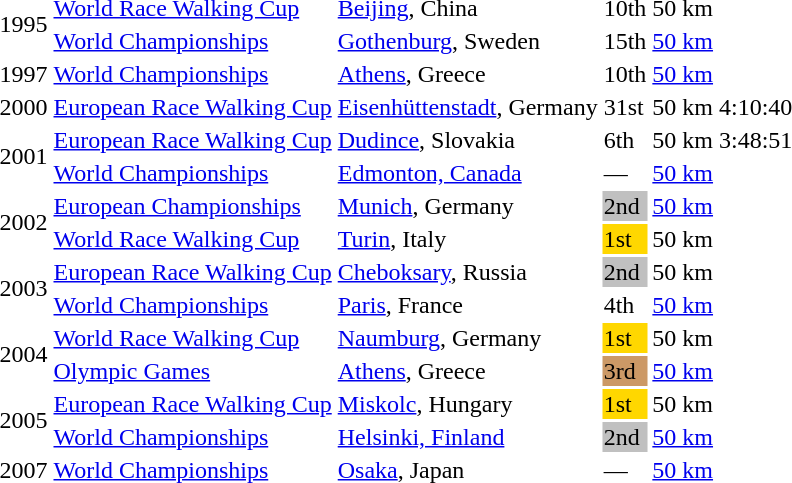<table>
<tr>
<td rowspan=2>1995</td>
<td><a href='#'>World Race Walking Cup</a></td>
<td><a href='#'>Beijing</a>, China</td>
<td>10th</td>
<td>50 km</td>
<td></td>
</tr>
<tr>
<td><a href='#'>World Championships</a></td>
<td><a href='#'>Gothenburg</a>, Sweden</td>
<td>15th</td>
<td><a href='#'>50 km</a></td>
<td></td>
</tr>
<tr>
<td>1997</td>
<td><a href='#'>World Championships</a></td>
<td><a href='#'>Athens</a>, Greece</td>
<td>10th</td>
<td><a href='#'>50 km</a></td>
<td></td>
</tr>
<tr>
<td>2000</td>
<td><a href='#'>European Race Walking Cup</a></td>
<td><a href='#'>Eisenhüttenstadt</a>, Germany</td>
<td>31st</td>
<td>50 km</td>
<td>4:10:40</td>
</tr>
<tr>
<td rowspan=2>2001</td>
<td><a href='#'>European Race Walking Cup</a></td>
<td><a href='#'>Dudince</a>, Slovakia</td>
<td>6th</td>
<td>50 km</td>
<td>3:48:51</td>
</tr>
<tr>
<td><a href='#'>World Championships</a></td>
<td><a href='#'>Edmonton, Canada</a></td>
<td>—</td>
<td><a href='#'>50 km</a></td>
<td></td>
</tr>
<tr>
<td rowspan=2>2002</td>
<td><a href='#'>European Championships</a></td>
<td><a href='#'>Munich</a>, Germany</td>
<td bgcolor="silver">2nd</td>
<td><a href='#'>50 km</a></td>
<td></td>
</tr>
<tr>
<td><a href='#'>World Race Walking Cup</a></td>
<td><a href='#'>Turin</a>, Italy</td>
<td bgcolor="gold">1st</td>
<td>50 km</td>
<td></td>
</tr>
<tr>
<td rowspan=2>2003</td>
<td><a href='#'>European Race Walking Cup</a></td>
<td><a href='#'>Cheboksary</a>, Russia</td>
<td bgcolor="silver">2nd</td>
<td>50 km</td>
<td></td>
</tr>
<tr>
<td><a href='#'>World Championships</a></td>
<td><a href='#'>Paris</a>, France</td>
<td>4th</td>
<td><a href='#'>50 km</a></td>
<td></td>
</tr>
<tr>
<td rowspan=2>2004</td>
<td><a href='#'>World Race Walking Cup</a></td>
<td><a href='#'>Naumburg</a>, Germany</td>
<td bgcolor="gold">1st</td>
<td>50 km</td>
<td></td>
</tr>
<tr>
<td><a href='#'>Olympic Games</a></td>
<td><a href='#'>Athens</a>, Greece</td>
<td bgcolor="cc9966">3rd</td>
<td><a href='#'>50 km</a></td>
<td></td>
</tr>
<tr>
<td rowspan=2>2005</td>
<td><a href='#'>European Race Walking Cup</a></td>
<td><a href='#'>Miskolc</a>, Hungary</td>
<td bgcolor="gold">1st</td>
<td>50 km</td>
<td></td>
</tr>
<tr>
<td><a href='#'>World Championships</a></td>
<td><a href='#'>Helsinki, Finland</a></td>
<td bgcolor="silver">2nd</td>
<td><a href='#'>50 km</a></td>
<td></td>
</tr>
<tr>
<td>2007</td>
<td><a href='#'>World Championships</a></td>
<td><a href='#'>Osaka</a>, Japan</td>
<td>—</td>
<td><a href='#'>50 km</a></td>
<td></td>
</tr>
</table>
